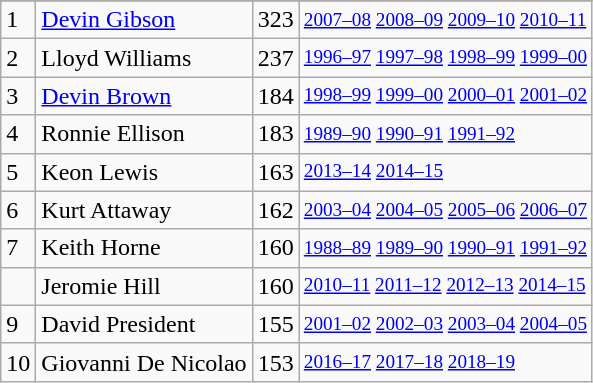<table class="wikitable">
<tr>
</tr>
<tr>
<td>1</td>
<td><a href='#'>Devin Gibson</a></td>
<td>323</td>
<td style="font-size:80%;"><a href='#'>2007–08</a> <a href='#'>2008–09</a> <a href='#'>2009–10</a> <a href='#'>2010–11</a></td>
</tr>
<tr>
<td>2</td>
<td>Lloyd Williams</td>
<td>237</td>
<td style="font-size:80%;"><a href='#'>1996–97</a> <a href='#'>1997–98</a> <a href='#'>1998–99</a> <a href='#'>1999–00</a></td>
</tr>
<tr>
<td>3</td>
<td><a href='#'>Devin Brown</a></td>
<td>184</td>
<td style="font-size:80%;"><a href='#'>1998–99</a> <a href='#'>1999–00</a> <a href='#'>2000–01</a> <a href='#'>2001–02</a></td>
</tr>
<tr>
<td>4</td>
<td>Ronnie Ellison</td>
<td>183</td>
<td style="font-size:80%;"><a href='#'>1989–90</a> <a href='#'>1990–91</a> <a href='#'>1991–92</a></td>
</tr>
<tr>
<td>5</td>
<td>Keon Lewis</td>
<td>163</td>
<td style="font-size:80%;"><a href='#'>2013–14</a> <a href='#'>2014–15</a></td>
</tr>
<tr>
<td>6</td>
<td>Kurt Attaway</td>
<td>162</td>
<td style="font-size:80%;"><a href='#'>2003–04</a> <a href='#'>2004–05</a> <a href='#'>2005–06</a> <a href='#'>2006–07</a></td>
</tr>
<tr>
<td>7</td>
<td>Keith Horne</td>
<td>160</td>
<td style="font-size:80%;"><a href='#'>1988–89</a> <a href='#'>1989–90</a> <a href='#'>1990–91</a> <a href='#'>1991–92</a></td>
</tr>
<tr>
<td></td>
<td>Jeromie Hill</td>
<td>160</td>
<td style="font-size:80%;"><a href='#'>2010–11</a> <a href='#'>2011–12</a> <a href='#'>2012–13</a> <a href='#'>2014–15</a></td>
</tr>
<tr>
<td>9</td>
<td>David President</td>
<td>155</td>
<td style="font-size:80%;"><a href='#'>2001–02</a> <a href='#'>2002–03</a> <a href='#'>2003–04</a> <a href='#'>2004–05</a></td>
</tr>
<tr>
<td>10</td>
<td>Giovanni De Nicolao</td>
<td>153</td>
<td style="font-size:80%;"><a href='#'>2016–17</a> <a href='#'>2017–18</a> <a href='#'>2018–19</a></td>
</tr>
</table>
